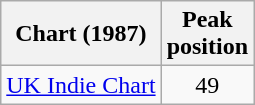<table class="wikitable sortable">
<tr>
<th>Chart (1987)</th>
<th>Peak<br>position</th>
</tr>
<tr>
<td><a href='#'>UK Indie Chart</a></td>
<td style="text-align:center;">49</td>
</tr>
</table>
